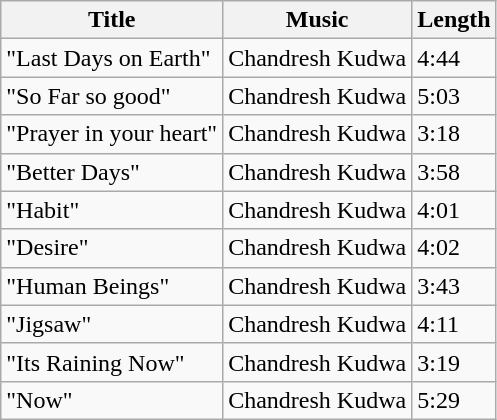<table class="wikitable" border="1">
<tr>
<th>Title</th>
<th>Music</th>
<th>Length</th>
</tr>
<tr>
<td>"Last Days on Earth"</td>
<td>Chandresh Kudwa</td>
<td>4:44</td>
</tr>
<tr>
<td>"So Far so good"</td>
<td>Chandresh Kudwa</td>
<td>5:03</td>
</tr>
<tr>
<td>"Prayer in your heart"</td>
<td>Chandresh Kudwa</td>
<td>3:18</td>
</tr>
<tr>
<td>"Better Days"</td>
<td>Chandresh Kudwa</td>
<td>3:58</td>
</tr>
<tr>
<td>"Habit"</td>
<td>Chandresh Kudwa</td>
<td>4:01</td>
</tr>
<tr>
<td>"Desire"</td>
<td>Chandresh Kudwa</td>
<td>4:02</td>
</tr>
<tr>
<td>"Human Beings"</td>
<td>Chandresh Kudwa</td>
<td>3:43</td>
</tr>
<tr>
<td>"Jigsaw"</td>
<td>Chandresh Kudwa</td>
<td>4:11</td>
</tr>
<tr>
<td>"Its Raining Now"</td>
<td>Chandresh Kudwa</td>
<td>3:19</td>
</tr>
<tr>
<td>"Now"</td>
<td>Chandresh Kudwa</td>
<td>5:29</td>
</tr>
</table>
